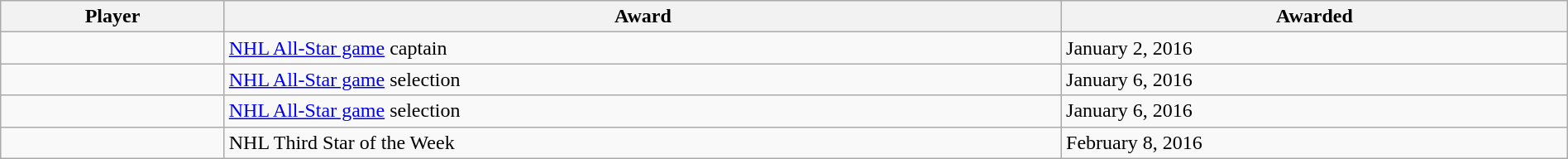<table class="wikitable sortable" style="width:100%;">
<tr align=center>
<th>Player</th>
<th>Award</th>
<th data-sort-type="date">Awarded</th>
</tr>
<tr>
<td></td>
<td><a href='#'>NHL All-Star game</a> captain</td>
<td>January 2, 2016</td>
</tr>
<tr>
<td></td>
<td><a href='#'>NHL All-Star game</a> selection</td>
<td>January 6, 2016</td>
</tr>
<tr>
<td></td>
<td><a href='#'>NHL All-Star game</a> selection</td>
<td>January 6, 2016</td>
</tr>
<tr>
<td></td>
<td>NHL Third Star of the Week</td>
<td>February 8, 2016</td>
</tr>
</table>
